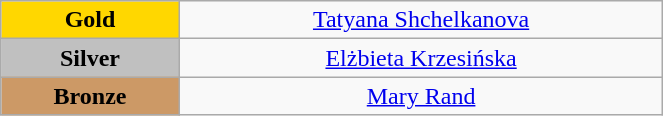<table class="wikitable" style="text-align:center; " width="35%">
<tr>
<td bgcolor="gold"><strong>Gold</strong></td>
<td><a href='#'>Tatyana Shchelkanova</a><br>  <small><em></em></small></td>
</tr>
<tr>
<td bgcolor="silver"><strong>Silver</strong></td>
<td><a href='#'>Elżbieta Krzesińska</a><br>  <small><em></em></small></td>
</tr>
<tr>
<td bgcolor="CC9966"><strong>Bronze</strong></td>
<td><a href='#'>Mary Rand</a><br>  <small><em></em></small></td>
</tr>
</table>
